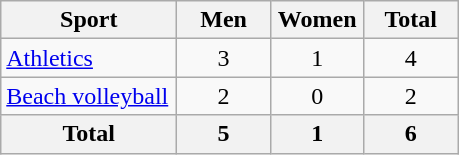<table class="wikitable sortable" style="text-align:center;">
<tr>
<th width=110>Sport</th>
<th width=55>Men</th>
<th width=55>Women</th>
<th width=55>Total</th>
</tr>
<tr>
<td align=left><a href='#'>Athletics</a></td>
<td>3</td>
<td>1</td>
<td>4</td>
</tr>
<tr>
<td align=left><a href='#'>Beach volleyball</a></td>
<td>2</td>
<td>0</td>
<td>2</td>
</tr>
<tr>
<th>Total</th>
<th>5</th>
<th>1</th>
<th>6</th>
</tr>
</table>
